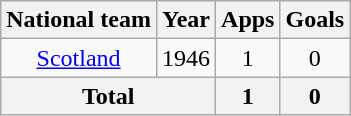<table class="wikitable" style="text-align:center">
<tr>
<th>National team</th>
<th>Year</th>
<th>Apps</th>
<th>Goals</th>
</tr>
<tr>
<td><a href='#'>Scotland</a></td>
<td>1946</td>
<td>1</td>
<td>0</td>
</tr>
<tr>
<th colspan="2">Total</th>
<th>1</th>
<th>0</th>
</tr>
</table>
